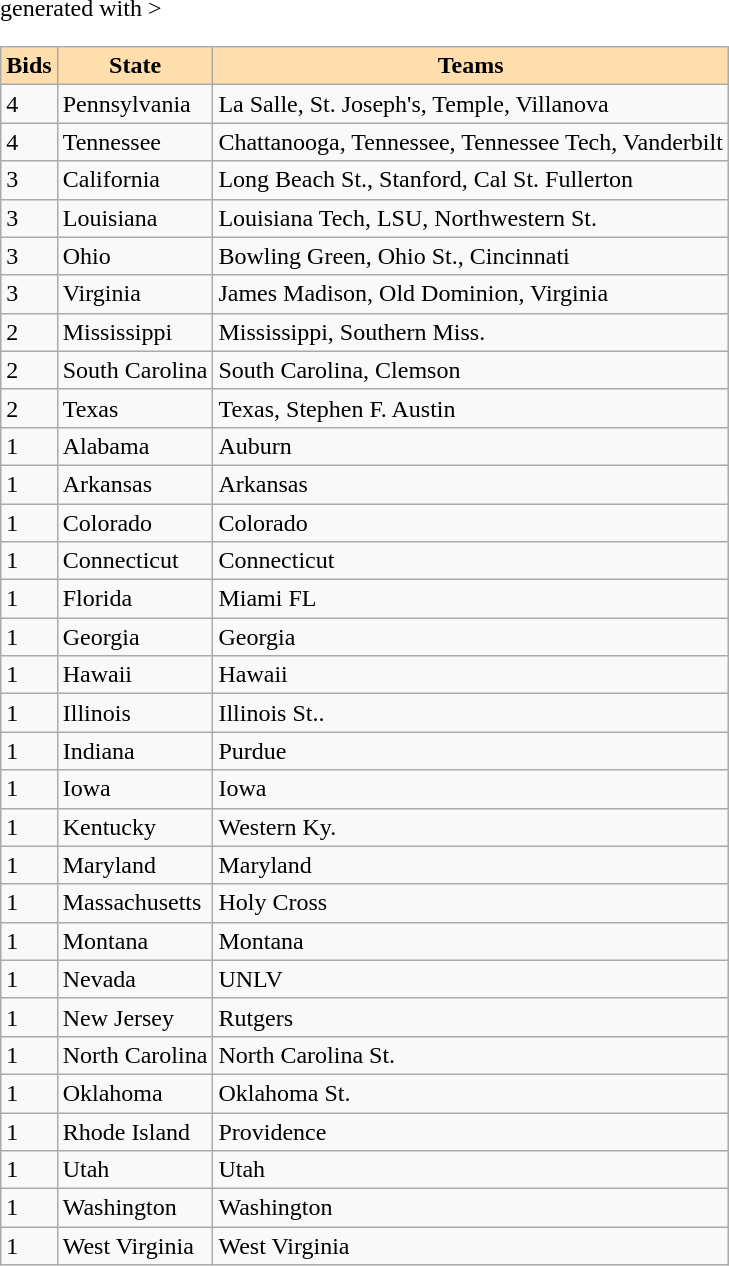<table class="wikitable sortable" <hiddentext>generated with   >
<tr>
<th style="background-color:#FFDEAD;">Bids</th>
<th style="background-color:#FFDEAD;">State</th>
<th style="background-color:#FFDEAD;">Teams</th>
</tr>
<tr valign="bottom">
<td height="14">4</td>
<td>Pennsylvania</td>
<td>La  Salle, St. Joseph's, Temple, Villanova</td>
</tr>
<tr valign="bottom">
<td height="14">4</td>
<td>Tennessee</td>
<td>Chattanooga, Tennessee, Tennessee Tech, Vanderbilt</td>
</tr>
<tr valign="bottom">
<td height="14">3</td>
<td>California</td>
<td>Long Beach St., Stanford, Cal St. Fullerton</td>
</tr>
<tr valign="bottom">
<td height="14">3</td>
<td>Louisiana</td>
<td>Louisiana Tech, LSU, Northwestern St.</td>
</tr>
<tr valign="bottom">
<td height="14">3</td>
<td>Ohio</td>
<td>Bowling Green, Ohio St., Cincinnati</td>
</tr>
<tr valign="bottom">
<td height="14">3</td>
<td>Virginia</td>
<td>James Madison, Old Dominion, Virginia</td>
</tr>
<tr valign="bottom">
<td height="14">2</td>
<td>Mississippi</td>
<td>Mississippi, Southern Miss.</td>
</tr>
<tr valign="bottom">
<td height="14">2</td>
<td>South Carolina</td>
<td>South Carolina, Clemson</td>
</tr>
<tr valign="bottom">
<td height="14">2</td>
<td>Texas</td>
<td>Texas, Stephen F. Austin</td>
</tr>
<tr valign="bottom">
<td height="14">1</td>
<td>Alabama</td>
<td>Auburn</td>
</tr>
<tr valign="bottom">
<td height="14">1</td>
<td>Arkansas</td>
<td>Arkansas</td>
</tr>
<tr valign="bottom">
<td height="14">1</td>
<td>Colorado</td>
<td>Colorado</td>
</tr>
<tr valign="bottom">
<td height="14">1</td>
<td>Connecticut</td>
<td>Connecticut</td>
</tr>
<tr valign="bottom">
<td height="14">1</td>
<td>Florida</td>
<td>Miami FL</td>
</tr>
<tr valign="bottom">
<td height="14">1</td>
<td>Georgia</td>
<td>Georgia</td>
</tr>
<tr valign="bottom">
<td height="14">1</td>
<td>Hawaii</td>
<td>Hawaii</td>
</tr>
<tr valign="bottom">
<td height="14">1</td>
<td>Illinois</td>
<td>Illinois St..</td>
</tr>
<tr valign="bottom">
<td height="14">1</td>
<td>Indiana</td>
<td>Purdue</td>
</tr>
<tr valign="bottom">
<td height="14">1</td>
<td>Iowa</td>
<td>Iowa</td>
</tr>
<tr valign="bottom">
<td height="14">1</td>
<td>Kentucky</td>
<td>Western Ky.</td>
</tr>
<tr valign="bottom">
<td height="14">1</td>
<td>Maryland</td>
<td>Maryland</td>
</tr>
<tr valign="bottom">
<td height="14">1</td>
<td>Massachusetts</td>
<td>Holy Cross</td>
</tr>
<tr valign="bottom">
<td height="14">1</td>
<td>Montana</td>
<td>Montana</td>
</tr>
<tr valign="bottom">
<td height="14">1</td>
<td>Nevada</td>
<td>UNLV</td>
</tr>
<tr valign="bottom">
<td height="14">1</td>
<td>New Jersey</td>
<td>Rutgers</td>
</tr>
<tr valign="bottom">
<td height="14">1</td>
<td>North Carolina</td>
<td>North Carolina St.</td>
</tr>
<tr valign="bottom">
<td height="14">1</td>
<td>Oklahoma</td>
<td>Oklahoma St.</td>
</tr>
<tr valign="bottom">
<td height="14">1</td>
<td>Rhode Island</td>
<td>Providence</td>
</tr>
<tr valign="bottom">
<td height="14">1</td>
<td>Utah</td>
<td>Utah</td>
</tr>
<tr valign="bottom">
<td height="14">1</td>
<td>Washington</td>
<td>Washington</td>
</tr>
<tr valign="bottom">
<td height="14">1</td>
<td>West Virginia</td>
<td>West Virginia</td>
</tr>
</table>
